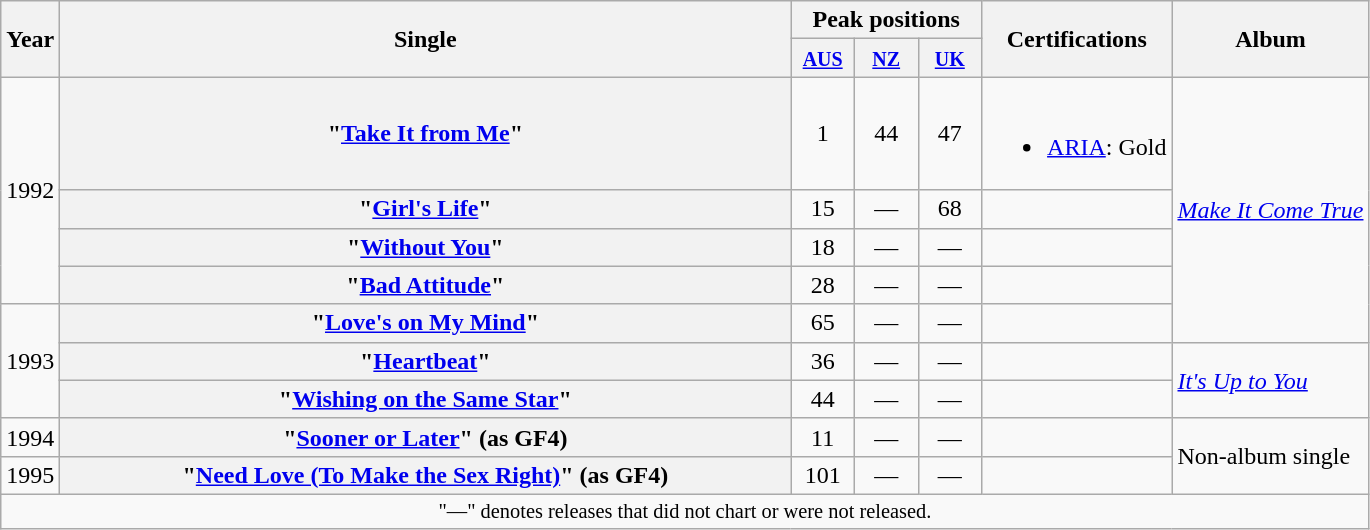<table class="wikitable plainrowheaders" style="text-align:center;">
<tr>
<th rowspan="2">Year</th>
<th rowspan="2" style="width:30em;">Single</th>
<th colspan="3">Peak positions</th>
<th rowspan="2">Certifications</th>
<th rowspan="2">Album</th>
</tr>
<tr>
<th style="width:35px;"><small><a href='#'>AUS</a></small><br></th>
<th style="width:35px;"><small><a href='#'>NZ</a></small><br></th>
<th style="width:35px;"><small><a href='#'>UK</a></small><br></th>
</tr>
<tr>
<td rowspan="4">1992</td>
<th scope="row">"<a href='#'>Take It from Me</a>"</th>
<td>1</td>
<td>44</td>
<td>47</td>
<td><br><ul><li><a href='#'>ARIA</a>: Gold</li></ul></td>
<td style="text-align:left;" rowspan="5"><em><a href='#'>Make It Come True</a></em></td>
</tr>
<tr>
<th scope="row">"<a href='#'>Girl's Life</a>"</th>
<td>15</td>
<td>—</td>
<td>68</td>
<td></td>
</tr>
<tr>
<th scope="row">"<a href='#'>Without You</a>"</th>
<td>18</td>
<td>—</td>
<td>—</td>
<td></td>
</tr>
<tr>
<th scope="row">"<a href='#'>Bad Attitude</a>"</th>
<td>28</td>
<td>—</td>
<td>—</td>
<td></td>
</tr>
<tr>
<td rowspan="3">1993</td>
<th scope="row">"<a href='#'>Love's on My Mind</a>"</th>
<td>65</td>
<td>—</td>
<td>—</td>
<td></td>
</tr>
<tr>
<th scope="row">"<a href='#'>Heartbeat</a>"</th>
<td>36</td>
<td>—</td>
<td>—</td>
<td></td>
<td style="text-align:left;" rowspan="2"><em><a href='#'>It's Up to You</a></em></td>
</tr>
<tr>
<th scope="row">"<a href='#'>Wishing on the Same Star</a>"</th>
<td>44</td>
<td>—</td>
<td>—</td>
<td></td>
</tr>
<tr>
<td>1994</td>
<th scope="row">"<a href='#'>Sooner or Later</a>" (as GF4)</th>
<td>11</td>
<td>—</td>
<td>—</td>
<td></td>
<td style="text-align:left;" rowspan="2">Non-album single</td>
</tr>
<tr>
<td>1995</td>
<th scope="row">"<a href='#'>Need Love (To Make the Sex Right)</a>" (as GF4)</th>
<td>101</td>
<td>—</td>
<td>—</td>
<td></td>
</tr>
<tr>
<td colspan="17" style="text-align:center; font-size:85%;">"—" denotes releases that did not chart or were not released.</td>
</tr>
</table>
